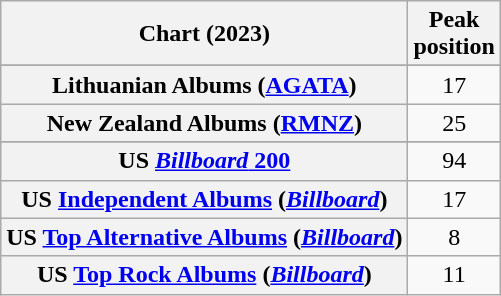<table class="wikitable sortable plainrowheaders" style="text-align:center">
<tr>
<th scope="col">Chart (2023)</th>
<th scope="col">Peak<br>position</th>
</tr>
<tr>
</tr>
<tr>
</tr>
<tr>
</tr>
<tr>
</tr>
<tr>
</tr>
<tr>
<th scope="row">Lithuanian Albums (<a href='#'>AGATA</a>)</th>
<td>17</td>
</tr>
<tr>
<th scope="row">New Zealand Albums (<a href='#'>RMNZ</a>)</th>
<td>25</td>
</tr>
<tr>
</tr>
<tr>
</tr>
<tr>
</tr>
<tr>
</tr>
<tr>
<th scope="row">US <a href='#'><em>Billboard</em> 200</a></th>
<td>94</td>
</tr>
<tr>
<th scope="row">US <a href='#'>Independent Albums</a> (<em><a href='#'>Billboard</a></em>)</th>
<td>17</td>
</tr>
<tr>
<th scope="row">US <a href='#'>Top Alternative Albums</a> (<em><a href='#'>Billboard</a></em>)</th>
<td>8</td>
</tr>
<tr>
<th scope="row">US <a href='#'>Top Rock Albums</a> (<em><a href='#'>Billboard</a></em>)</th>
<td>11</td>
</tr>
</table>
